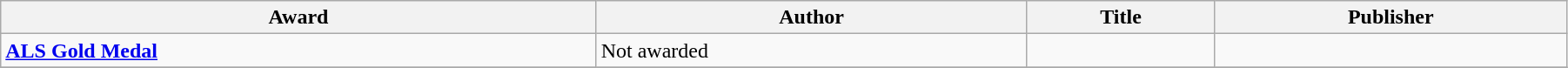<table class="wikitable" width=95%>
<tr>
<th>Award</th>
<th>Author</th>
<th>Title</th>
<th>Publisher</th>
</tr>
<tr>
<td><strong><a href='#'>ALS Gold Medal</a></strong></td>
<td>Not awarded</td>
<td></td>
<td></td>
</tr>
<tr>
</tr>
</table>
